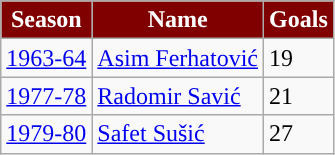<table class="wikitable">
<tr>
<th style="color:#FFFFFF;background:#800000;">Season</th>
<th style="color:#FFFFFF;background:#800000;">Name</th>
<th style="color:#FFFFFF;background:#800000;">Goals</th>
</tr>
<tr>
<td><a href='#'>1963-64</a></td>
<td> <a href='#'>Asim Ferhatović</a></td>
<td>19</td>
</tr>
<tr>
<td><a href='#'>1977-78</a></td>
<td> <a href='#'>Radomir Savić</a></td>
<td>21</td>
</tr>
<tr>
<td><a href='#'>1979-80</a></td>
<td> <a href='#'>Safet Sušić</a></td>
<td>27</td>
</tr>
</table>
